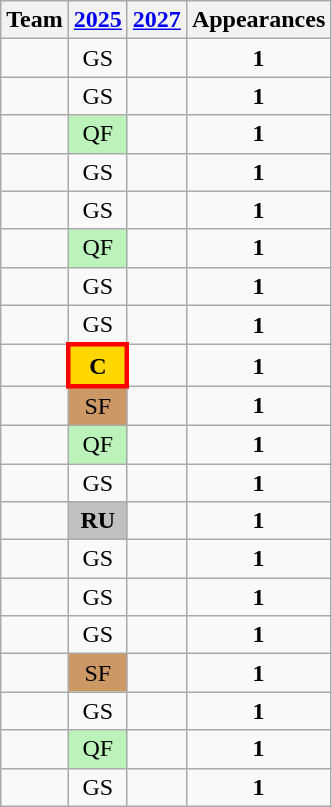<table class="wikitable" style="text-align: center">
<tr>
<th>Team</th>
<th> <a href='#'>2025</a></th>
<th><a href='#'>2027</a></th>
<th>Appearances</th>
</tr>
<tr>
<td id="" align=left></td>
<td>GS</td>
<td></td>
<td><strong>1</strong></td>
</tr>
<tr>
<td id="" align=left></td>
<td>GS</td>
<td></td>
<td><strong>1</strong></td>
</tr>
<tr>
<td id="" align=left></td>
<td style="text-align:center;width:10px;background:#BBF3BB">QF</td>
<td></td>
<td><strong>1</strong></td>
</tr>
<tr>
<td id="" align=left></td>
<td>GS</td>
<td></td>
<td><strong>1</strong></td>
</tr>
<tr>
<td id="" align=left></td>
<td>GS</td>
<td></td>
<td><strong>1</strong></td>
</tr>
<tr>
<td id="" align=left></td>
<td style="text-align:center;width:10px;background:#BBF3BB">QF</td>
<td></td>
<td><strong>1</strong></td>
</tr>
<tr>
<td id="" align=left></td>
<td>GS</td>
<td></td>
<td><strong>1</strong></td>
</tr>
<tr>
<td id="" align=left></td>
<td>GS</td>
<td></td>
<td><strong>1</strong></td>
</tr>
<tr>
<td id="" align=left></td>
<td style="text-align:center;width:10px;border:3px solid red;background:gold"><strong>C</strong></td>
<td></td>
<td><strong>1</strong></td>
</tr>
<tr>
<td id="" align=left></td>
<td style="text-align:center;width:10px;background:#cc9966">SF</td>
<td></td>
<td><strong>1</strong></td>
</tr>
<tr>
<td id="" align=left></td>
<td style="text-align:center;width:10px;background:#BBF3BB">QF</td>
<td></td>
<td><strong>1</strong></td>
</tr>
<tr>
<td id="" align=left></td>
<td>GS</td>
<td></td>
<td><strong>1</strong></td>
</tr>
<tr>
<td id="" align=left></td>
<td style="text-align:center;width:10px;background:silver"><strong>RU</strong></td>
<td></td>
<td><strong>1</strong></td>
</tr>
<tr>
<td id="" align=left></td>
<td>GS</td>
<td></td>
<td><strong>1</strong></td>
</tr>
<tr>
<td id="" align=left></td>
<td>GS</td>
<td></td>
<td><strong>1</strong></td>
</tr>
<tr>
<td id="" align=left></td>
<td>GS</td>
<td></td>
<td><strong>1</strong></td>
</tr>
<tr>
<td id="" align=left></td>
<td style="text-align:center;width:10px;background:#cc9966">SF</td>
<td></td>
<td><strong>1</strong></td>
</tr>
<tr>
<td id="" align=left></td>
<td>GS</td>
<td></td>
<td><strong>1</strong></td>
</tr>
<tr>
<td id="" align=left></td>
<td style="text-align:center;width:10px;background:#BBF3BB">QF</td>
<td></td>
<td><strong>1</strong></td>
</tr>
<tr>
<td id="" align=left></td>
<td>GS</td>
<td></td>
<td><strong>1</strong></td>
</tr>
</table>
